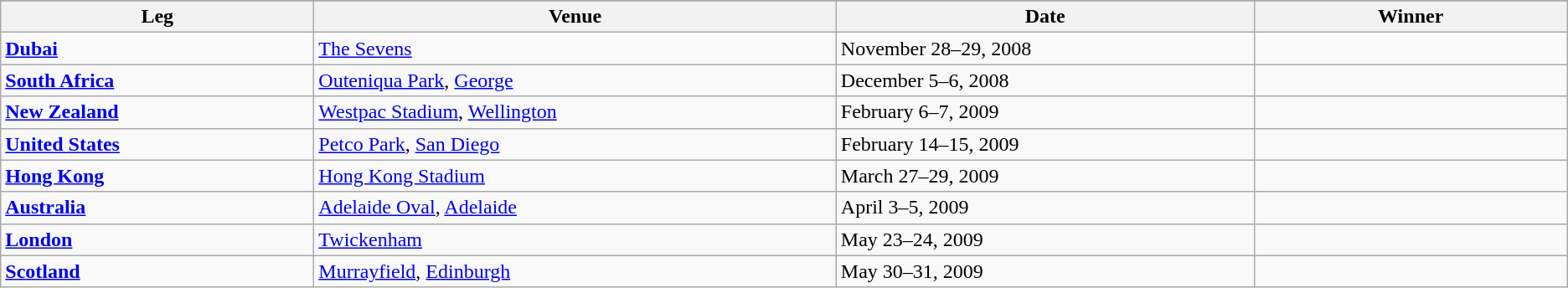<table class="wikitable sortable" style="text-align:left">
<tr bgcolor="#efefef">
</tr>
<tr bgcolor="#efefef">
<th width=6%>Leg</th>
<th width=10%>Venue</th>
<th width=8%>Date</th>
<th width=6%>Winner</th>
</tr>
<tr>
<td><strong><a href='#'>Dubai</a></strong></td>
<td><a href='#'>The Sevens</a></td>
<td>November 28–29, 2008</td>
<td align=left></td>
</tr>
<tr>
<td><strong><a href='#'>South Africa</a></strong></td>
<td><a href='#'>Outeniqua Park</a>, <a href='#'>George</a></td>
<td>December 5–6, 2008</td>
<td align=left></td>
</tr>
<tr>
<td><strong><a href='#'>New Zealand</a></strong></td>
<td><a href='#'>Westpac Stadium</a>, <a href='#'>Wellington</a></td>
<td>February 6–7, 2009</td>
<td align=left></td>
</tr>
<tr>
<td><strong><a href='#'>United States</a></strong></td>
<td><a href='#'>Petco Park</a>, <a href='#'>San Diego</a></td>
<td>February 14–15, 2009</td>
<td align=left></td>
</tr>
<tr>
<td><strong><a href='#'>Hong Kong</a></strong></td>
<td><a href='#'>Hong Kong Stadium</a></td>
<td>March 27–29, 2009</td>
<td align=left></td>
</tr>
<tr>
<td><strong><a href='#'>Australia</a></strong></td>
<td><a href='#'>Adelaide Oval</a>, <a href='#'>Adelaide</a></td>
<td>April 3–5, 2009</td>
<td></td>
</tr>
<tr>
<td><strong><a href='#'>London</a></strong></td>
<td><a href='#'>Twickenham</a></td>
<td>May 23–24, 2009</td>
<td></td>
</tr>
<tr>
<td><strong><a href='#'>Scotland</a></strong></td>
<td><a href='#'>Murrayfield</a>, <a href='#'>Edinburgh</a></td>
<td>May 30–31, 2009</td>
<td></td>
</tr>
</table>
